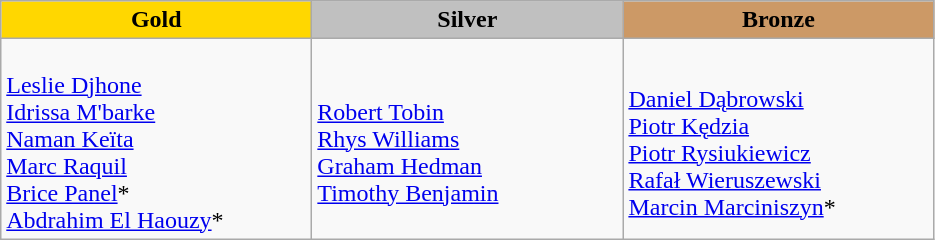<table class="wikitable" style="text-align:left">
<tr align="center">
<td width=200 bgcolor=gold><strong>Gold</strong></td>
<td width=200 bgcolor=silver><strong>Silver</strong></td>
<td width=200 bgcolor=CC9966><strong>Bronze</strong></td>
</tr>
<tr>
<td><em></em><br><a href='#'>Leslie Djhone</a><br> <a href='#'>Idrissa M'barke</a><br> <a href='#'>Naman Keïta</a><br> <a href='#'>Marc Raquil</a> <br><a href='#'>Brice Panel</a>*<br><a href='#'>Abdrahim El Haouzy</a>*</td>
<td><em></em><br><a href='#'>Robert Tobin</a><br><a href='#'>Rhys Williams</a><br> <a href='#'>Graham Hedman</a><br> <a href='#'>Timothy Benjamin</a></td>
<td><em></em><br><a href='#'>Daniel Dąbrowski</a> <br> <a href='#'>Piotr Kędzia</a> <br> <a href='#'>Piotr Rysiukiewicz</a> <br> <a href='#'>Rafał Wieruszewski</a><br><a href='#'>Marcin Marciniszyn</a>*</td>
</tr>
</table>
